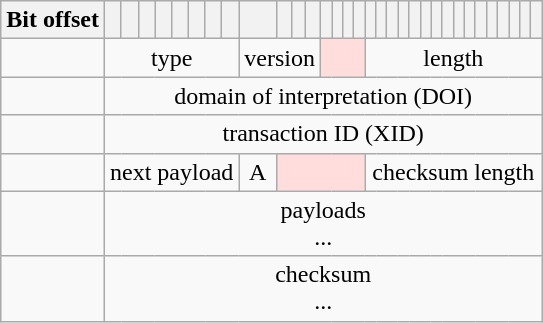<table class="wikitable" style="text-align:center">
<tr>
<th>Bit offset</th>
<th></th>
<th></th>
<th></th>
<th></th>
<th></th>
<th></th>
<th></th>
<th></th>
<th></th>
<th></th>
<th></th>
<th></th>
<th></th>
<th></th>
<th></th>
<th></th>
<th></th>
<th></th>
<th></th>
<th></th>
<th></th>
<th></th>
<th></th>
<th></th>
<th></th>
<th></th>
<th></th>
<th></th>
<th></th>
<th></th>
<th></th>
<th></th>
</tr>
<tr>
<td></td>
<td colspan="8">type</td>
<td colspan="4">version</td>
<td colspan="4" bgcolor="#FFDDDD"> </td>
<td colspan="16">length</td>
</tr>
<tr>
<td></td>
<td colspan="32">domain of interpretation (DOI)</td>
</tr>
<tr>
<td></td>
<td colspan="32">transaction ID (XID)</td>
</tr>
<tr>
<td></td>
<td colspan="8">next payload</td>
<td colspan="1">A</td>
<td colspan="7" bgcolor="#FFDDDD"> </td>
<td colspan="16">checksum length</td>
</tr>
<tr>
<td></td>
<td colspan="32">payloads<br>...</td>
</tr>
<tr>
<td></td>
<td colspan="32">checksum<br>...</td>
</tr>
</table>
